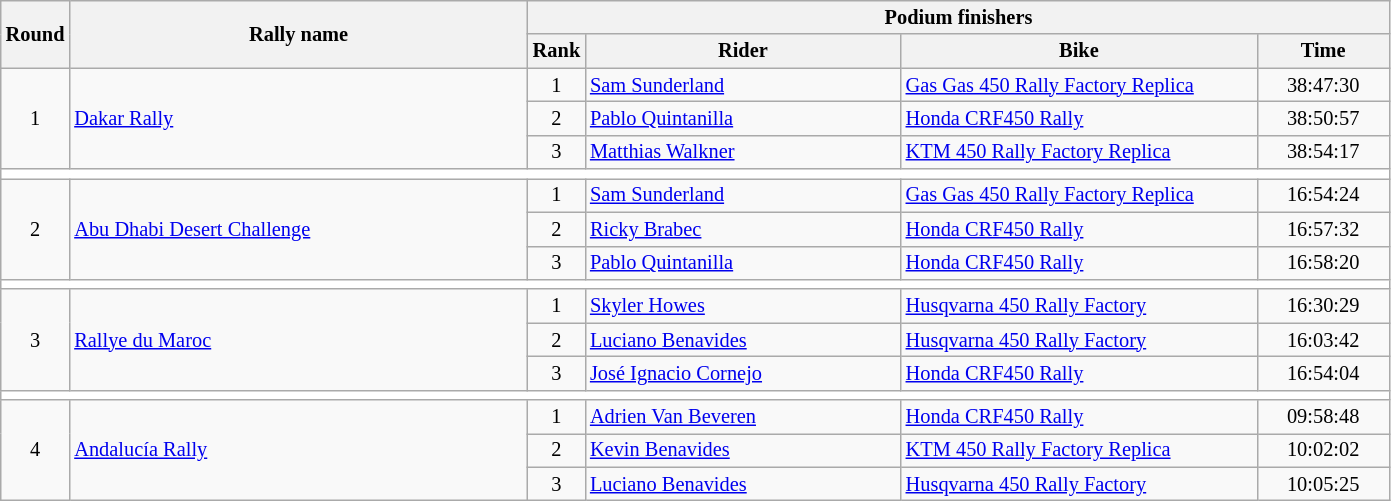<table class="wikitable" style="font-size:85%;">
<tr>
<th rowspan=2>Round</th>
<th style="width:22em" rowspan=2>Rally name</th>
<th colspan=4>Podium finishers</th>
</tr>
<tr>
<th>Rank</th>
<th style="width:15em">Rider</th>
<th style="width:17em">Bike</th>
<th style="width:6em">Time</th>
</tr>
<tr>
<td rowspan=3 align=center>1</td>
<td rowspan=3> <a href='#'>Dakar Rally</a></td>
<td align=center>1</td>
<td> <a href='#'>Sam Sunderland</a></td>
<td><a href='#'>Gas Gas 450 Rally Factory Replica</a></td>
<td align=center>38:47:30</td>
</tr>
<tr>
<td align=center>2</td>
<td> <a href='#'>Pablo Quintanilla</a></td>
<td><a href='#'>Honda CRF450 Rally</a></td>
<td align=center>38:50:57</td>
</tr>
<tr>
<td align=center>3</td>
<td> <a href='#'>Matthias Walkner</a></td>
<td><a href='#'>KTM 450 Rally Factory Replica</a></td>
<td align=center>38:54:17</td>
</tr>
<tr style="background:white;">
<td colspan=6></td>
</tr>
<tr>
<td rowspan=3 align=center>2</td>
<td rowspan=3> <a href='#'>Abu Dhabi Desert Challenge</a></td>
<td align=center>1</td>
<td> <a href='#'>Sam Sunderland</a></td>
<td><a href='#'>Gas Gas 450 Rally Factory Replica</a></td>
<td align=center>16:54:24</td>
</tr>
<tr>
<td align=center>2</td>
<td> <a href='#'>Ricky Brabec</a></td>
<td><a href='#'>Honda CRF450 Rally</a></td>
<td align=center>16:57:32</td>
</tr>
<tr>
<td align=center>3</td>
<td> <a href='#'>Pablo Quintanilla</a></td>
<td><a href='#'>Honda CRF450 Rally</a></td>
<td align=center>16:58:20</td>
</tr>
<tr style="background:white;">
<td colspan=6></td>
</tr>
<tr>
<td rowspan=3 align=center>3</td>
<td rowspan=3> <a href='#'>Rallye du Maroc</a></td>
<td align=center>1</td>
<td> <a href='#'>Skyler Howes</a></td>
<td><a href='#'>Husqvarna 450 Rally Factory</a></td>
<td align=center>16:30:29</td>
</tr>
<tr>
<td align=center>2</td>
<td> <a href='#'>Luciano Benavides</a></td>
<td><a href='#'>Husqvarna 450 Rally Factory</a></td>
<td align=center>16:03:42</td>
</tr>
<tr>
<td align=center>3</td>
<td> <a href='#'>José Ignacio Cornejo</a></td>
<td><a href='#'>Honda CRF450 Rally</a></td>
<td align=center>16:54:04</td>
</tr>
<tr style="background:white;">
<td colspan=6></td>
</tr>
<tr>
<td rowspan="3" align="center">4</td>
<td rowspan="3"> <a href='#'>Andalucía Rally</a></td>
<td align=center>1</td>
<td> <a href='#'>Adrien Van Beveren</a></td>
<td><a href='#'>Honda CRF450 Rally</a></td>
<td align=center>09:58:48</td>
</tr>
<tr>
<td align=center>2</td>
<td> <a href='#'>Kevin Benavides</a></td>
<td><a href='#'>KTM 450 Rally Factory Replica</a></td>
<td align=center>10:02:02</td>
</tr>
<tr>
<td align=center>3</td>
<td> <a href='#'>Luciano Benavides</a></td>
<td><a href='#'>Husqvarna 450 Rally Factory</a></td>
<td align=center>10:05:25</td>
</tr>
</table>
